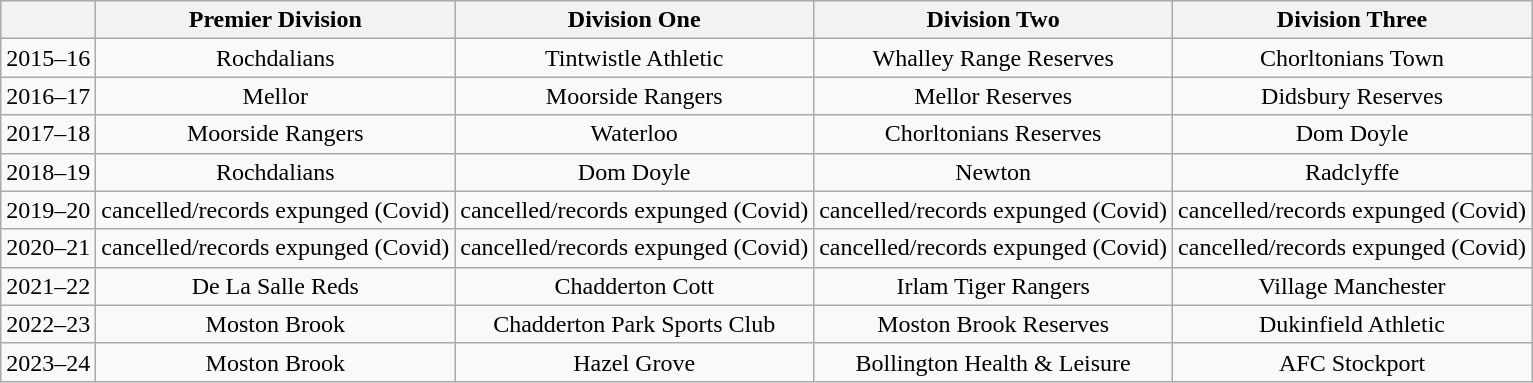<table class="wikitable" style="text-align: center">
<tr>
<th></th>
<th><strong>Premier Division</strong></th>
<th><strong>Division One</strong></th>
<th><strong>Division Two</strong></th>
<th><strong>Division Three</strong></th>
</tr>
<tr>
<td>2015–16</td>
<td>Rochdalians</td>
<td>Tintwistle Athletic</td>
<td>Whalley Range Reserves</td>
<td>Chorltonians Town</td>
</tr>
<tr>
<td>2016–17</td>
<td>Mellor</td>
<td>Moorside Rangers</td>
<td>Mellor Reserves</td>
<td>Didsbury Reserves</td>
</tr>
<tr>
<td>2017–18</td>
<td>Moorside Rangers</td>
<td>Waterloo</td>
<td>Chorltonians Reserves</td>
<td>Dom Doyle</td>
</tr>
<tr>
<td>2018–19</td>
<td>Rochdalians</td>
<td>Dom Doyle</td>
<td>Newton</td>
<td>Radclyffe</td>
</tr>
<tr>
<td>2019–20</td>
<td>cancelled/records expunged (Covid)</td>
<td>cancelled/records expunged (Covid)</td>
<td>cancelled/records expunged (Covid)</td>
<td>cancelled/records expunged (Covid)</td>
</tr>
<tr>
<td>2020–21</td>
<td>cancelled/records expunged (Covid)</td>
<td>cancelled/records expunged (Covid)</td>
<td>cancelled/records expunged (Covid)</td>
<td>cancelled/records expunged (Covid)</td>
</tr>
<tr>
<td>2021–22</td>
<td>De La Salle Reds</td>
<td>Chadderton Cott</td>
<td>Irlam Tiger Rangers</td>
<td>Village Manchester</td>
</tr>
<tr>
<td>2022–23</td>
<td>Moston Brook</td>
<td>Chadderton Park Sports Club</td>
<td>Moston Brook Reserves</td>
<td>Dukinfield Athletic</td>
</tr>
<tr>
<td>2023–24</td>
<td>Moston Brook</td>
<td>Hazel Grove</td>
<td>Bollington Health & Leisure</td>
<td>AFC Stockport</td>
</tr>
</table>
